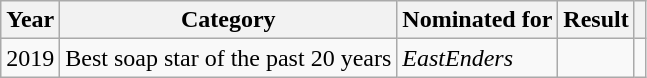<table class="wikitable plainrowheaders">
<tr>
<th scope="col">Year</th>
<th scope="col">Category</th>
<th scope="col">Nominated for</th>
<th scope="col">Result</th>
<th scope="col"></th>
</tr>
<tr>
<td align="center">2019</td>
<td>Best soap star of the past 20 years</td>
<td><em>EastEnders</em></td>
<td></td>
<td align="center"></td>
</tr>
</table>
